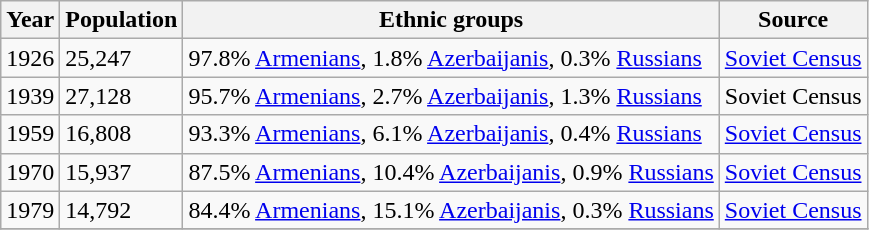<table class="wikitable">
<tr>
<th>Year</th>
<th>Population</th>
<th>Ethnic groups</th>
<th>Source</th>
</tr>
<tr>
<td>1926</td>
<td>25,247</td>
<td>97.8% <a href='#'>Armenians</a>, 1.8% <a href='#'>Azerbaijanis</a>, 0.3% <a href='#'>Russians</a></td>
<td><a href='#'>Soviet Census</a></td>
</tr>
<tr>
<td>1939</td>
<td>27,128</td>
<td>95.7% <a href='#'>Armenians</a>, 2.7% <a href='#'>Azerbaijanis</a>, 1.3% <a href='#'>Russians</a></td>
<td>Soviet Census</td>
</tr>
<tr>
<td>1959</td>
<td>16,808</td>
<td>93.3% <a href='#'>Armenians</a>, 6.1% <a href='#'>Azerbaijanis</a>, 0.4% <a href='#'>Russians</a></td>
<td><a href='#'>Soviet Census</a></td>
</tr>
<tr>
<td>1970</td>
<td>15,937</td>
<td>87.5% <a href='#'>Armenians</a>, 10.4% <a href='#'>Azerbaijanis</a>, 0.9% <a href='#'>Russians</a></td>
<td><a href='#'>Soviet Census</a></td>
</tr>
<tr>
<td>1979</td>
<td>14,792</td>
<td>84.4% <a href='#'>Armenians</a>, 15.1% <a href='#'>Azerbaijanis</a>, 0.3% <a href='#'>Russians</a></td>
<td><a href='#'>Soviet Census</a></td>
</tr>
<tr>
</tr>
</table>
